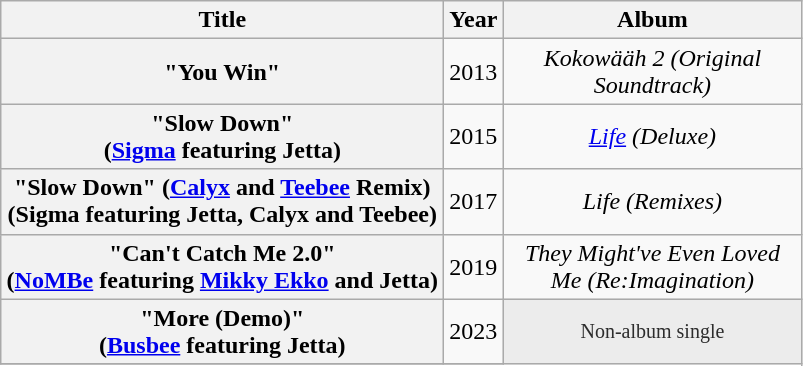<table class="wikitable plainrowheaders" style="text-align:center;">
<tr>
<th scope="col" rowspan="1" style="width:18em;">Title</th>
<th scope="col" rowspan="1" style="width:1em;">Year</th>
<th scope="col" rowspan="1" style="width:12em;">Album</th>
</tr>
<tr>
<th Scope="row">"You Win"</th>
<td>2013</td>
<td><em>Kokowääh 2 (Original Soundtrack)</em></td>
</tr>
<tr>
<th scope="row">"Slow Down"<br><span>(<a href='#'>Sigma</a> featuring Jetta)</span></th>
<td>2015</td>
<td><em><a href='#'>Life</a> (Deluxe)</em></td>
</tr>
<tr>
<th scope="row">"Slow Down" (<a href='#'>Calyx</a> and <a href='#'>Teebee</a> Remix)<br><span>(Sigma featuring Jetta, Calyx and Teebee)</span></th>
<td>2017</td>
<td><em>Life (Remixes)</em></td>
</tr>
<tr>
<th scope="row">"Can't Catch Me 2.0"<br><span>(<a href='#'>NoMBe</a> featuring <a href='#'>Mikky Ekko</a> and Jetta)</span></th>
<td>2019</td>
<td><em>They Might've Even Loved Me (Re:Imagination)</em></td>
</tr>
<tr>
<th scope="row">"More (Demo)"<br><span>(<a href='#'>Busbee</a> featuring Jetta)</span></th>
<td>2023</td>
<td Rowspan="3" data-sort-value="" style="background: #ececec; color: #2C2C2C; vertical-align: middle; font-size: smaller; text-align: center; " class="table-na">Non-album single</td>
</tr>
<tr>
</tr>
</table>
